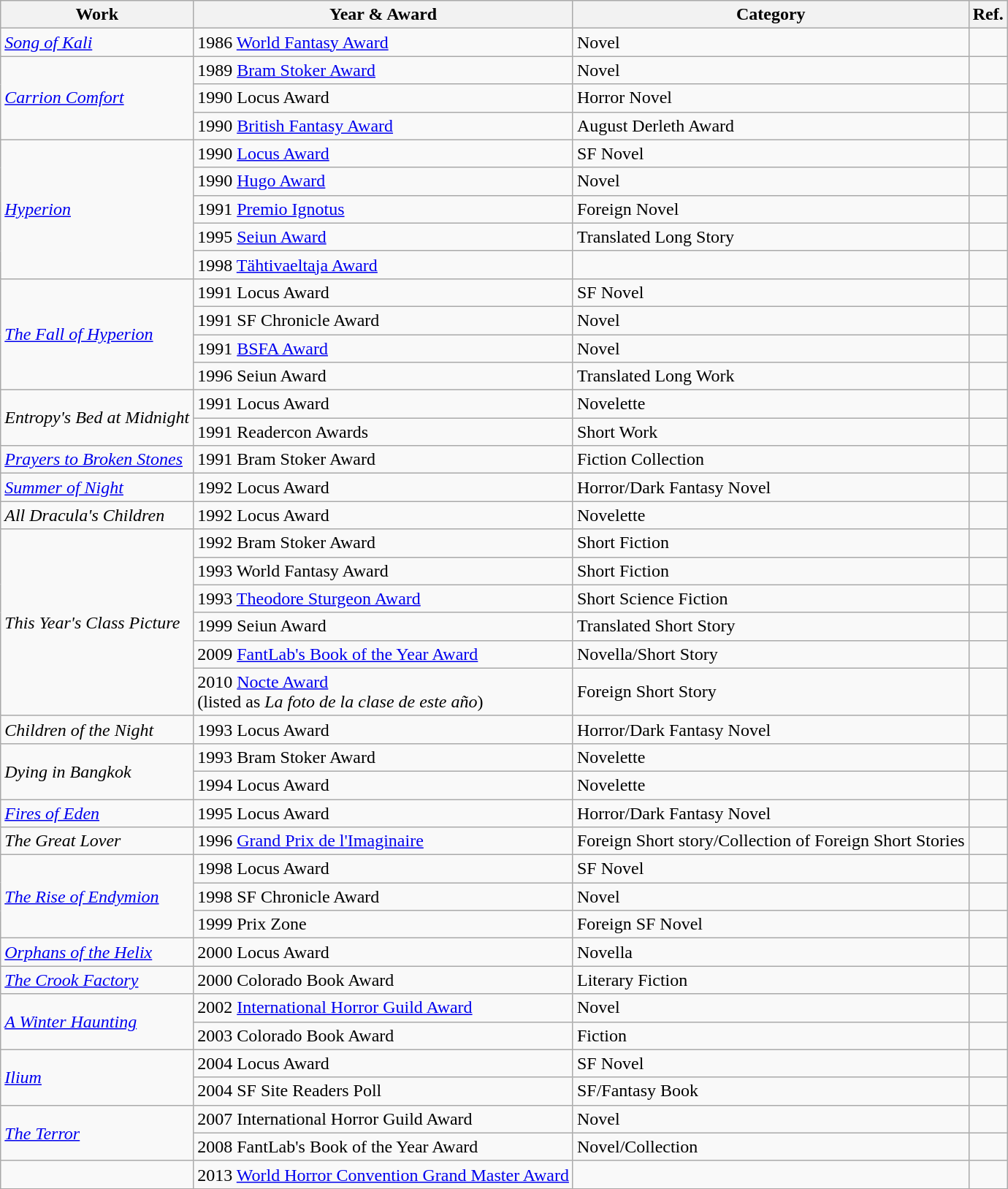<table class="wikitable">
<tr>
<th>Work</th>
<th>Year & Award</th>
<th>Category</th>
<th>Ref.</th>
</tr>
<tr>
<td rowspan="1"><em><a href='#'>Song of Kali</a></em></td>
<td>1986 <a href='#'>World Fantasy Award</a></td>
<td>Novel</td>
<td></td>
</tr>
<tr>
<td rowspan="3"><em><a href='#'>Carrion Comfort</a></em></td>
<td>1989 <a href='#'>Bram Stoker Award</a></td>
<td>Novel</td>
<td></td>
</tr>
<tr>
<td>1990 Locus Award</td>
<td>Horror Novel</td>
<td></td>
</tr>
<tr>
<td>1990 <a href='#'>British Fantasy Award</a></td>
<td>August Derleth Award</td>
<td></td>
</tr>
<tr>
<td rowspan="5"><em><a href='#'>Hyperion</a></em></td>
<td>1990 <a href='#'>Locus Award</a></td>
<td>SF Novel</td>
<td></td>
</tr>
<tr>
<td>1990 <a href='#'>Hugo Award</a></td>
<td>Novel</td>
<td></td>
</tr>
<tr>
<td>1991 <a href='#'>Premio Ignotus</a></td>
<td>Foreign Novel</td>
<td></td>
</tr>
<tr>
<td>1995 <a href='#'>Seiun Award</a></td>
<td>Translated Long Story</td>
<td></td>
</tr>
<tr>
<td>1998 <a href='#'>Tähtivaeltaja Award</a></td>
<td></td>
</tr>
<tr>
<td rowspan="4"><em><a href='#'>The Fall of Hyperion</a></em></td>
<td>1991 Locus Award</td>
<td>SF Novel</td>
<td></td>
</tr>
<tr>
<td>1991 SF Chronicle Award</td>
<td>Novel</td>
<td></td>
</tr>
<tr>
<td>1991 <a href='#'>BSFA Award</a></td>
<td>Novel</td>
<td></td>
</tr>
<tr>
<td>1996 Seiun Award</td>
<td>Translated Long Work</td>
<td></td>
</tr>
<tr>
<td rowspan="2"><em>Entropy's Bed at Midnight</em></td>
<td>1991 Locus Award</td>
<td>Novelette</td>
<td></td>
</tr>
<tr>
<td>1991 Readercon Awards</td>
<td>Short Work</td>
<td></td>
</tr>
<tr>
<td rowspan="1"><em><a href='#'>Prayers to Broken Stones</a></em></td>
<td>1991 Bram Stoker Award</td>
<td>Fiction Collection</td>
<td></td>
</tr>
<tr>
<td rowspan="1"><em><a href='#'>Summer of Night</a></em></td>
<td>1992 Locus Award</td>
<td>Horror/Dark Fantasy Novel</td>
<td></td>
</tr>
<tr>
<td rowspan="1"><em>All Dracula's Children</em></td>
<td>1992 Locus Award</td>
<td>Novelette</td>
<td></td>
</tr>
<tr>
<td rowspan="6"><em>This Year's Class Picture</em></td>
<td>1992 Bram Stoker Award</td>
<td>Short Fiction</td>
<td></td>
</tr>
<tr>
<td>1993 World Fantasy Award</td>
<td>Short Fiction</td>
<td></td>
</tr>
<tr>
<td>1993 <a href='#'>Theodore Sturgeon Award</a></td>
<td>Short Science Fiction</td>
<td></td>
</tr>
<tr>
<td>1999 Seiun Award</td>
<td>Translated Short Story</td>
<td></td>
</tr>
<tr>
<td>2009 <a href='#'>FantLab's Book of the Year Award</a></td>
<td>Novella/Short Story</td>
</tr>
<tr>
<td>2010 <a href='#'>Nocte Award</a><br>(listed as <em>La foto de la clase de este año</em>)</td>
<td>Foreign Short Story</td>
<td></td>
</tr>
<tr>
<td rowspan="1"><em>Children of the Night</em></td>
<td>1993 Locus Award</td>
<td>Horror/Dark Fantasy Novel</td>
<td></td>
</tr>
<tr>
<td rowspan="2"><em>Dying in Bangkok</em></td>
<td>1993 Bram Stoker Award</td>
<td>Novelette</td>
<td></td>
</tr>
<tr>
<td>1994 Locus Award</td>
<td>Novelette</td>
<td></td>
</tr>
<tr>
<td rowspan="1"><em><a href='#'>Fires of Eden</a></em></td>
<td>1995 Locus Award</td>
<td>Horror/Dark Fantasy Novel</td>
<td></td>
</tr>
<tr>
<td rowspan="1"><em>The Great Lover</em></td>
<td>1996 <a href='#'>Grand Prix de l'Imaginaire</a></td>
<td>Foreign Short story/Collection of Foreign Short Stories</td>
<td></td>
</tr>
<tr>
<td rowspan="3"><em><a href='#'>The Rise of Endymion</a></em></td>
<td>1998 Locus Award</td>
<td>SF Novel</td>
<td></td>
</tr>
<tr>
<td>1998 SF Chronicle Award</td>
<td>Novel</td>
<td></td>
</tr>
<tr>
<td>1999 Prix Zone</td>
<td>Foreign SF Novel</td>
<td></td>
</tr>
<tr>
<td rowspan="1"><em><a href='#'>Orphans of the Helix</a></em></td>
<td>2000 Locus Award</td>
<td>Novella</td>
<td></td>
</tr>
<tr>
<td rowspan="1"><em><a href='#'>The Crook Factory</a></em></td>
<td>2000 Colorado Book Award</td>
<td>Literary Fiction</td>
<td></td>
</tr>
<tr>
<td rowspan="2"><em><a href='#'>A Winter Haunting</a></em></td>
<td>2002 <a href='#'>International Horror Guild Award</a></td>
<td>Novel</td>
<td></td>
</tr>
<tr>
<td>2003 Colorado Book Award</td>
<td>Fiction</td>
<td></td>
</tr>
<tr>
<td rowspan="2"><em><a href='#'>Ilium</a></em></td>
<td>2004 Locus Award</td>
<td>SF Novel</td>
<td></td>
</tr>
<tr>
<td>2004 SF Site Readers Poll</td>
<td>SF/Fantasy Book</td>
<td></td>
</tr>
<tr>
<td rowspan="2"><em><a href='#'>The Terror</a></em></td>
<td>2007 International Horror Guild Award</td>
<td>Novel</td>
<td></td>
</tr>
<tr>
<td>2008 FantLab's Book of the Year Award</td>
<td>Novel/Collection</td>
<td></td>
</tr>
<tr>
<td rowspan="1"></td>
<td>2013 <a href='#'>World Horror Convention Grand Master Award</a></td>
<td></td>
<td></td>
</tr>
<tr>
</tr>
</table>
